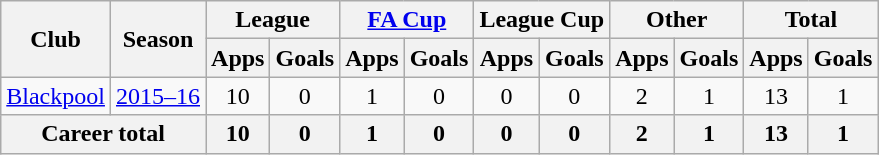<table class="wikitable" style="text-align: center;">
<tr>
<th rowspan="2">Club</th>
<th rowspan="2">Season</th>
<th colspan="2">League</th>
<th colspan="2"><a href='#'>FA Cup</a></th>
<th colspan="2">League Cup</th>
<th colspan="2">Other</th>
<th colspan="2">Total</th>
</tr>
<tr>
<th>Apps</th>
<th>Goals</th>
<th>Apps</th>
<th>Goals</th>
<th>Apps</th>
<th>Goals</th>
<th>Apps</th>
<th>Goals</th>
<th>Apps</th>
<th>Goals</th>
</tr>
<tr>
<td><a href='#'>Blackpool</a></td>
<td><a href='#'>2015–16</a></td>
<td>10</td>
<td>0</td>
<td>1</td>
<td>0</td>
<td>0</td>
<td>0</td>
<td>2</td>
<td>1</td>
<td>13</td>
<td>1</td>
</tr>
<tr>
<th colspan="2">Career total</th>
<th>10</th>
<th>0</th>
<th>1</th>
<th>0</th>
<th>0</th>
<th>0</th>
<th>2</th>
<th>1</th>
<th>13</th>
<th>1</th>
</tr>
</table>
